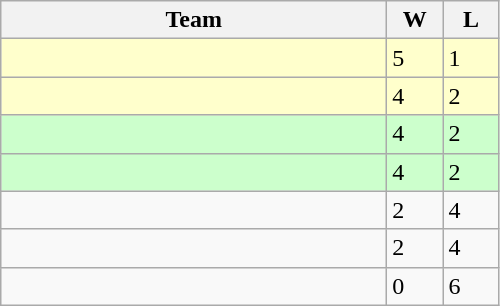<table class="wikitable">
<tr>
<th width="250px">Team</th>
<th width="30px">W</th>
<th width="30px">L</th>
</tr>
<tr bgcolor=#ffffcc>
<td></td>
<td>5</td>
<td>1</td>
</tr>
<tr bgcolor=#ffffcc>
<td></td>
<td>4</td>
<td>2</td>
</tr>
<tr bgcolor=#ccffcc>
<td></td>
<td>4</td>
<td>2</td>
</tr>
<tr bgcolor=#ccffcc>
<td></td>
<td>4</td>
<td>2</td>
</tr>
<tr>
<td></td>
<td>2</td>
<td>4</td>
</tr>
<tr>
<td></td>
<td>2</td>
<td>4</td>
</tr>
<tr>
<td></td>
<td>0</td>
<td>6</td>
</tr>
</table>
